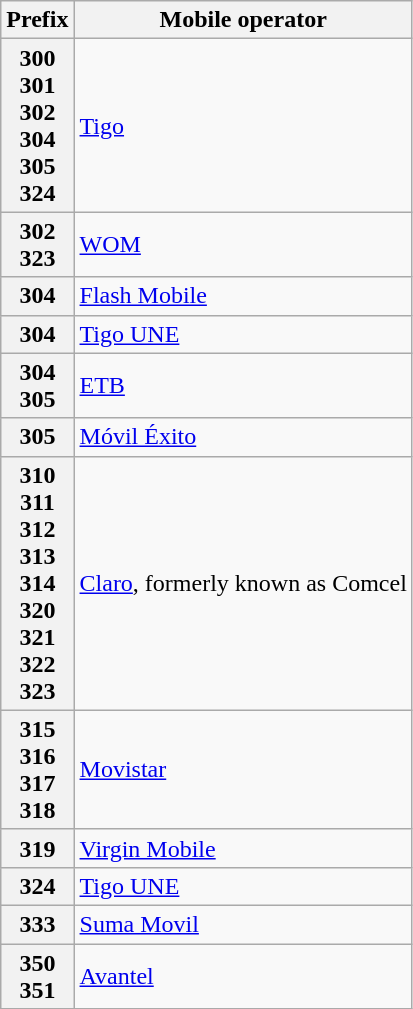<table class="wikitable sortable"|>
<tr>
<th>Prefix</th>
<th>Mobile operator</th>
</tr>
<tr>
<th>300<br>301<br>302<br>304<br>305<br>324</th>
<td><a href='#'>Tigo</a></td>
</tr>
<tr>
<th>302<br>323</th>
<td><a href='#'>WOM</a></td>
</tr>
<tr>
<th>304</th>
<td><a href='#'>Flash Mobile</a></td>
</tr>
<tr>
<th>304</th>
<td><a href='#'>Tigo UNE</a></td>
</tr>
<tr>
<th>304<br>305</th>
<td><a href='#'>ETB</a></td>
</tr>
<tr>
<th>305</th>
<td><a href='#'>Móvil Éxito</a></td>
</tr>
<tr>
<th>310<br>311<br>312<br>313<br>314<br>320<br>321<br>322<br>323</th>
<td><a href='#'>Claro</a>, formerly known as Comcel</td>
</tr>
<tr>
<th>315<br>316<br>317<br>318</th>
<td><a href='#'>Movistar</a></td>
</tr>
<tr>
<th>319</th>
<td><a href='#'>Virgin Mobile</a></td>
</tr>
<tr>
<th>324</th>
<td><a href='#'>Tigo UNE</a></td>
</tr>
<tr>
<th>333</th>
<td><a href='#'>Suma Movil</a></td>
</tr>
<tr>
<th>350<br>351</th>
<td><a href='#'>Avantel</a></td>
</tr>
</table>
